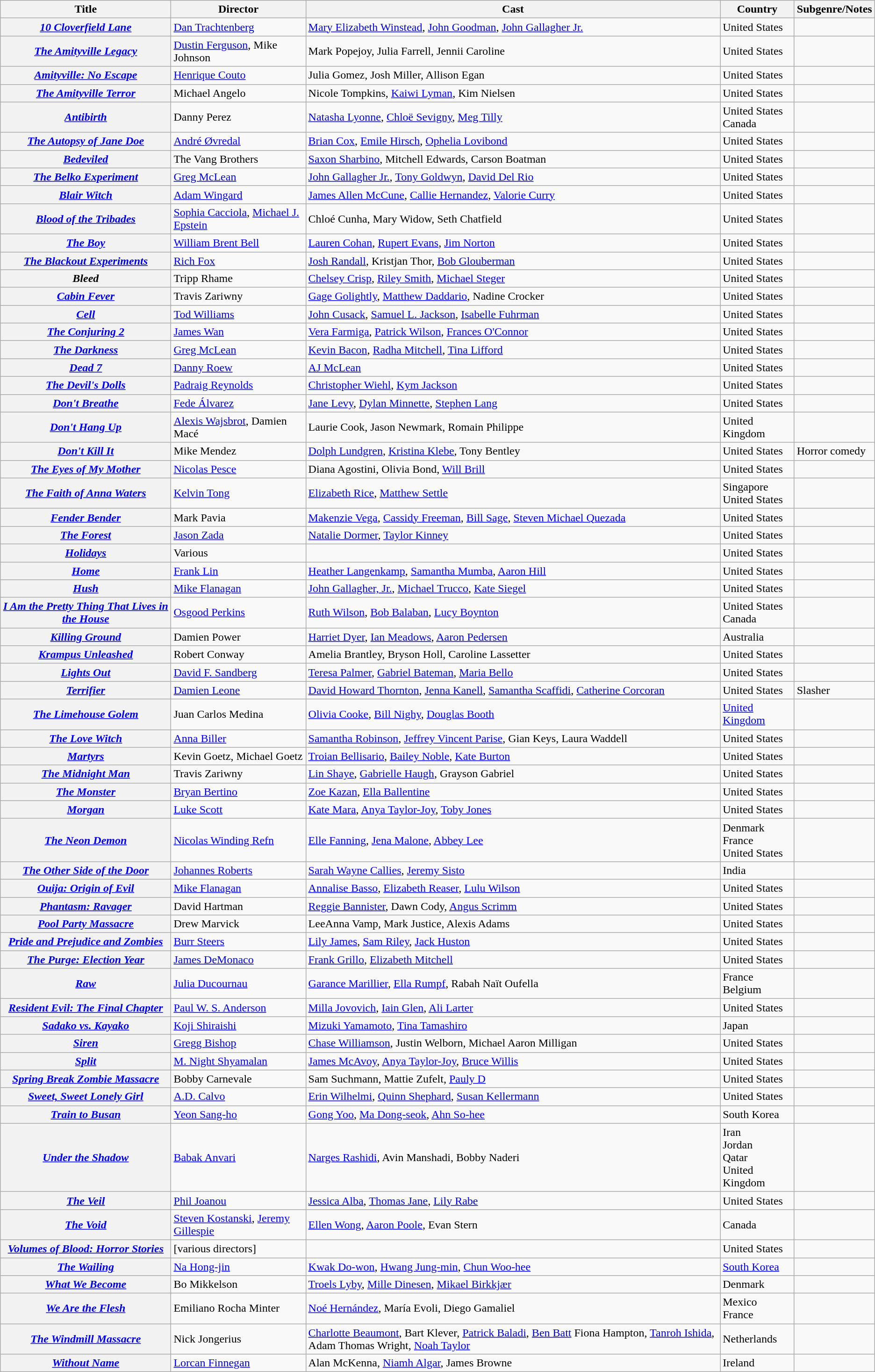<table class="wikitable sortable">
<tr>
<th scope="col">Title</th>
<th scope="col">Director</th>
<th scope="col" class="unsortable">Cast</th>
<th scope="col">Country</th>
<th scope="col" class="unsortable">Subgenre/Notes</th>
</tr>
<tr>
<th><em><a href='#'>10 Cloverfield Lane</a></em></th>
<td><a href='#'>Dan Trachtenberg</a></td>
<td><a href='#'>Mary Elizabeth Winstead</a>, <a href='#'>John Goodman</a>, <a href='#'>John Gallagher Jr.</a></td>
<td>United States</td>
<td></td>
</tr>
<tr>
<th><em><a href='#'>The Amityville Legacy</a></em></th>
<td><a href='#'>Dustin Ferguson</a>, Mike Johnson</td>
<td>Mark Popejoy, Julia Farrell, Jennii Caroline</td>
<td>United States</td>
<td></td>
</tr>
<tr>
<th><em><a href='#'>Amityville: No Escape</a></em></th>
<td><a href='#'>Henrique Couto</a></td>
<td>Julia Gomez, Josh Miller, Allison Egan</td>
<td>United States</td>
<td></td>
</tr>
<tr>
<th><em><a href='#'>The Amityville Terror</a></em></th>
<td>Michael Angelo</td>
<td>Nicole Tompkins, <a href='#'>Kaiwi Lyman</a>, Kim Nielsen</td>
<td>United States</td>
<td></td>
</tr>
<tr>
<th><em><a href='#'>Antibirth</a></em></th>
<td data-sort-value="Perez, Danny">Danny Perez</td>
<td><a href='#'>Natasha Lyonne</a>, <a href='#'>Chloë Sevigny</a>, <a href='#'>Meg Tilly</a></td>
<td>United States<br>Canada</td>
<td></td>
</tr>
<tr>
<th><em><a href='#'>The Autopsy of Jane Doe</a></em></th>
<td data-sort-value="Øvredal, Andre"><a href='#'>André Øvredal</a></td>
<td><a href='#'>Brian Cox</a>, <a href='#'>Emile Hirsch</a>, <a href='#'>Ophelia Lovibond</a></td>
<td>United States</td>
<td></td>
</tr>
<tr>
<th><em><a href='#'>Bedeviled</a></em></th>
<td>The Vang Brothers</td>
<td><a href='#'>Saxon Sharbino</a>, Mitchell Edwards, Carson Boatman</td>
<td>United States</td>
<td></td>
</tr>
<tr>
<th><em><a href='#'>The Belko Experiment</a></em></th>
<td data-sort-value="McLean, Greg"><a href='#'>Greg McLean</a></td>
<td><a href='#'>John Gallagher Jr.</a>, <a href='#'>Tony Goldwyn</a>, <a href='#'>David Del Rio</a></td>
<td>United States</td>
<td></td>
</tr>
<tr>
<th><em><a href='#'>Blair Witch</a></em></th>
<td data-sort-value="Wingard, Adam"><a href='#'>Adam Wingard</a></td>
<td><a href='#'>James Allen McCune</a>, <a href='#'>Callie Hernandez</a>, <a href='#'>Valorie Curry</a></td>
<td>United States</td>
<td></td>
</tr>
<tr>
<th><em><a href='#'>Blood of the Tribades</a></em></th>
<td data-sort-value="Cacciola, Sophia"><a href='#'>Sophia Cacciola</a>, <a href='#'>Michael J. Epstein</a></td>
<td>Chloé Cunha, Mary Widow, Seth Chatfield</td>
<td>United States</td>
<td></td>
</tr>
<tr>
<th><em><a href='#'>The Boy</a></em></th>
<td data-sort-value="Bell, William Brent"><a href='#'>William Brent Bell</a></td>
<td><a href='#'>Lauren Cohan</a>, <a href='#'>Rupert Evans</a>, <a href='#'>Jim Norton</a></td>
<td>United States</td>
<td></td>
</tr>
<tr>
<th><em><a href='#'>The Blackout Experiments</a></em></th>
<td data-sort-value="Fox, Rich"><a href='#'>Rich Fox</a></td>
<td><a href='#'>Josh Randall</a>, Kristjan Thor, <a href='#'>Bob Glouberman</a></td>
<td>United States</td>
<td></td>
</tr>
<tr>
<th><em>Bleed</em></th>
<td>Tripp Rhame</td>
<td><a href='#'>Chelsey Crisp</a>, <a href='#'>Riley Smith</a>, <a href='#'>Michael Steger</a></td>
<td>United States</td>
<td></td>
</tr>
<tr>
<th><em><a href='#'>Cabin Fever</a></em></th>
<td data-sort-value="Zariwny, Travis">Travis Zariwny</td>
<td><a href='#'>Gage Golightly</a>, <a href='#'>Matthew Daddario</a>, Nadine Crocker</td>
<td>United States</td>
<td></td>
</tr>
<tr>
<th><em><a href='#'>Cell</a></em></th>
<td data-sort-value="Williams, Tod"><a href='#'>Tod Williams</a></td>
<td><a href='#'>John Cusack</a>, <a href='#'>Samuel L. Jackson</a>, <a href='#'>Isabelle Fuhrman</a></td>
<td>United States</td>
<td></td>
</tr>
<tr>
<th><em><a href='#'>The Conjuring 2</a></em></th>
<td data-sort-value="Wan, James"><a href='#'>James Wan</a></td>
<td><a href='#'>Vera Farmiga</a>, <a href='#'>Patrick Wilson</a>, <a href='#'>Frances O'Connor</a></td>
<td>United States</td>
<td></td>
</tr>
<tr>
<th><em><a href='#'>The Darkness</a></em></th>
<td data-sort-value="McLean, Greg"><a href='#'>Greg McLean</a></td>
<td><a href='#'>Kevin Bacon</a>, <a href='#'>Radha Mitchell</a>, <a href='#'>Tina Lifford</a></td>
<td>United States</td>
<td></td>
</tr>
<tr>
<th><em><a href='#'>Dead 7</a></em></th>
<td data-sort-value="Roew, Danny"><a href='#'>Danny Roew</a></td>
<td><a href='#'>AJ McLean</a></td>
<td>United States</td>
<td></td>
</tr>
<tr>
<th><em><a href='#'>The Devil's Dolls</a></em></th>
<td data-sort-value="Reynolds, Padraig"><a href='#'>Padraig Reynolds</a></td>
<td><a href='#'>Christopher Wiehl</a>, <a href='#'>Kym Jackson</a></td>
<td>United States</td>
<td></td>
</tr>
<tr>
<th><em><a href='#'>Don't Breathe</a></em></th>
<td data-sort-value="Álvarez, Fede"><a href='#'>Fede Álvarez</a></td>
<td><a href='#'>Jane Levy</a>, <a href='#'>Dylan Minnette</a>, <a href='#'>Stephen Lang</a></td>
<td>United States</td>
<td></td>
</tr>
<tr>
<th><em><a href='#'>Don't Hang Up</a></em></th>
<td><a href='#'>Alexis Wajsbrot</a>, Damien Macé</td>
<td>Laurie Cook, Jason Newmark, Romain Philippe</td>
<td>United Kingdom</td>
<td></td>
</tr>
<tr>
<th><em><a href='#'>Don't Kill It</a></em></th>
<td>Mike Mendez</td>
<td><a href='#'>Dolph Lundgren</a>, <a href='#'>Kristina Klebe</a>, Tony Bentley</td>
<td>United States</td>
<td>Horror comedy</td>
</tr>
<tr>
<th><em><a href='#'>The Eyes of My Mother</a></em></th>
<td data-sort-value="Pesce, Nicolas"><a href='#'>Nicolas Pesce</a></td>
<td>Diana Agostini, Olivia Bond, <a href='#'>Will Brill</a></td>
<td>United States</td>
<td></td>
</tr>
<tr>
<th><em><a href='#'>The Faith of Anna Waters</a></em></th>
<td data-sort-value="Tong, Kelvin"><a href='#'>Kelvin Tong</a></td>
<td><a href='#'>Elizabeth Rice</a>, <a href='#'>Matthew Settle</a></td>
<td>Singapore<br>United States</td>
<td></td>
</tr>
<tr>
<th><em><a href='#'>Fender Bender</a></em></th>
<td data-sort-value="Pavia, Mark">Mark Pavia</td>
<td><a href='#'>Makenzie Vega</a>, <a href='#'>Cassidy Freeman</a>, <a href='#'>Bill Sage</a>, <a href='#'>Steven Michael Quezada</a></td>
<td>United States</td>
<td></td>
</tr>
<tr>
<th><em><a href='#'>The Forest</a></em></th>
<td data-sort-value="Zada, Jason"><a href='#'>Jason Zada</a></td>
<td><a href='#'>Natalie Dormer</a>, <a href='#'>Taylor Kinney</a></td>
<td>United States</td>
<td></td>
</tr>
<tr>
<th><em><a href='#'>Holidays</a></em></th>
<td data-sort-value="Various">Various</td>
<td></td>
<td>United States</td>
<td></td>
</tr>
<tr>
<th><em><a href='#'>Home</a></em></th>
<td data-sort-value="Lin, Frank"><a href='#'>Frank Lin</a></td>
<td><a href='#'>Heather Langenkamp</a>, <a href='#'>Samantha Mumba</a>, <a href='#'>Aaron Hill</a></td>
<td>United States</td>
<td></td>
</tr>
<tr>
<th><em><a href='#'>Hush</a></em></th>
<td data-sort-value="Flanagan, Mike"><a href='#'>Mike Flanagan</a></td>
<td><a href='#'>John Gallagher, Jr.</a>, <a href='#'>Michael Trucco</a>, <a href='#'>Kate Siegel</a></td>
<td>United States</td>
<td></td>
</tr>
<tr>
<th><em><a href='#'>I Am the Pretty Thing That Lives in the House</a></em></th>
<td data-sort-value="Perkins, Osgood"><a href='#'>Osgood Perkins</a></td>
<td><a href='#'>Ruth Wilson</a>, <a href='#'>Bob Balaban</a>, <a href='#'>Lucy Boynton</a></td>
<td>United States<br>Canada</td>
<td></td>
</tr>
<tr>
<th><em><a href='#'>Killing Ground</a></em></th>
<td>Damien Power</td>
<td><a href='#'>Harriet Dyer</a>, <a href='#'>Ian Meadows</a>, <a href='#'>Aaron Pedersen</a></td>
<td>Australia</td>
<td></td>
</tr>
<tr>
<th><em><a href='#'>Krampus Unleashed</a></em></th>
<td data-sort-value="Conway, Robert">Robert Conway</td>
<td>Amelia Brantley, Bryson Holl, Caroline Lassetter</td>
<td>United States</td>
<td></td>
</tr>
<tr>
<th><em><a href='#'>Lights Out</a></em></th>
<td data-sort-value="Sandberg, David F."><a href='#'>David F. Sandberg</a></td>
<td><a href='#'>Teresa Palmer</a>, <a href='#'>Gabriel Bateman</a>, <a href='#'>Maria Bello</a></td>
<td>United States</td>
<td></td>
</tr>
<tr>
<th><em><a href='#'>Terrifier</a></em></th>
<td data-sort-value="Leone, Damien"><a href='#'>Damien Leone</a></td>
<td><a href='#'>David Howard Thornton</a>, <a href='#'>Jenna Kanell</a>, <a href='#'>Samantha Scaffidi</a>, <a href='#'>Catherine Corcoran</a></td>
<td>United States</td>
<td>Slasher</td>
</tr>
<tr>
<th><em><a href='#'>The Limehouse Golem</a></em></th>
<td>Juan Carlos Medina</td>
<td><a href='#'>Olivia Cooke</a>, <a href='#'>Bill Nighy</a>, <a href='#'>Douglas Booth</a></td>
<td><a href='#'>United Kingdom</a></td>
<td></td>
</tr>
<tr>
<th><em><a href='#'>The Love Witch</a></em></th>
<td data-sort-value="Biller, Anna"><a href='#'>Anna Biller</a></td>
<td><a href='#'>Samantha Robinson</a>, <a href='#'>Jeffrey Vincent Parise</a>, Gian Keys, Laura Waddell</td>
<td>United States</td>
<td></td>
</tr>
<tr>
<th><em><a href='#'>Martyrs</a></em></th>
<td data-sort-value="Goetz, Kevin">Kevin Goetz, Michael Goetz</td>
<td><a href='#'>Troian Bellisario</a>, <a href='#'>Bailey Noble</a>, <a href='#'>Kate Burton</a></td>
<td>United States</td>
<td></td>
</tr>
<tr>
<th><em><a href='#'>The Midnight Man</a></em></th>
<td>Travis Zariwny</td>
<td><a href='#'>Lin Shaye</a>, <a href='#'>Gabrielle Haugh</a>, Grayson Gabriel</td>
<td>United States</td>
<td></td>
</tr>
<tr>
<th><em><a href='#'>The Monster</a></em></th>
<td><a href='#'>Bryan Bertino</a></td>
<td><a href='#'>Zoe Kazan</a>, <a href='#'>Ella Ballentine</a></td>
<td>United States</td>
<td></td>
</tr>
<tr>
<th><em><a href='#'>Morgan</a></em></th>
<td data-sort-value="Scott, Luke"><a href='#'>Luke Scott</a></td>
<td><a href='#'>Kate Mara</a>, <a href='#'>Anya Taylor-Joy</a>, <a href='#'>Toby Jones</a></td>
<td>United States</td>
<td></td>
</tr>
<tr>
<th><em><a href='#'>The Neon Demon</a></em></th>
<td data-sort-value="Winding Refn, Nicolas"><a href='#'>Nicolas Winding Refn</a></td>
<td><a href='#'>Elle Fanning</a>, <a href='#'>Jena Malone</a>, <a href='#'>Abbey Lee</a></td>
<td>Denmark<br>France<br>United States</td>
<td></td>
</tr>
<tr>
<th><em><a href='#'>The Other Side of the Door</a></em></th>
<td data-sort-value="Roberts, Johannes"><a href='#'>Johannes Roberts</a></td>
<td><a href='#'>Sarah Wayne Callies</a>, <a href='#'>Jeremy Sisto</a></td>
<td>India<br></td>
<td></td>
</tr>
<tr>
<th><em><a href='#'>Ouija: Origin of Evil</a></em></th>
<td data-sort-value="Flanagan, Mike"><a href='#'>Mike Flanagan</a></td>
<td><a href='#'>Annalise Basso</a>, <a href='#'>Elizabeth Reaser</a>, <a href='#'>Lulu Wilson</a></td>
<td>United States</td>
<td></td>
</tr>
<tr>
<th><em><a href='#'>Phantasm: Ravager</a></em></th>
<td data-sort-value="Hartman, David">David Hartman</td>
<td><a href='#'>Reggie Bannister</a>, Dawn Cody, <a href='#'>Angus Scrimm</a></td>
<td>United States</td>
<td></td>
</tr>
<tr>
<th><em><a href='#'>Pool Party Massacre</a></em></th>
<td data-sort-value="Marvick,Drew">Drew Marvick</td>
<td>LeeAnna Vamp, Mark Justice, Alexis Adams</td>
<td>United States</td>
<td></td>
</tr>
<tr>
<th><em><a href='#'>Pride and Prejudice and Zombies</a></em></th>
<td data-sort-value="Steers, Burr"><a href='#'>Burr Steers</a></td>
<td><a href='#'>Lily James</a>, <a href='#'>Sam Riley</a>, <a href='#'>Jack Huston</a></td>
<td>United States</td>
<td></td>
</tr>
<tr>
<th><em><a href='#'>The Purge: Election Year</a></em></th>
<td data-sort-value="DeMonaco, James"><a href='#'>James DeMonaco</a></td>
<td><a href='#'>Frank Grillo</a>, <a href='#'>Elizabeth Mitchell</a></td>
<td>United States</td>
<td></td>
</tr>
<tr>
<th><em><a href='#'>Raw</a></em></th>
<td data-sort-value="Ducournau, Julia"><a href='#'>Julia Ducournau</a></td>
<td><a href='#'>Garance Marillier</a>, <a href='#'>Ella Rumpf</a>, Rabah Naït Oufella</td>
<td>France<br>Belgium</td>
<td></td>
</tr>
<tr>
<th><em><a href='#'>Resident Evil: The Final Chapter</a></em></th>
<td><a href='#'>Paul W. S. Anderson</a></td>
<td><a href='#'>Milla Jovovich</a>, <a href='#'>Iain Glen</a>, <a href='#'>Ali Larter</a></td>
<td>United States</td>
<td></td>
</tr>
<tr>
<th><em><a href='#'>Sadako vs. Kayako</a></em></th>
<td data-sort-value="Shiraishi, Koji"><a href='#'>Koji Shiraishi</a></td>
<td><a href='#'>Mizuki Yamamoto</a>, <a href='#'>Tina Tamashiro</a></td>
<td>Japan</td>
<td></td>
</tr>
<tr>
<th><em><a href='#'>Siren</a></em></th>
<td><a href='#'>Gregg Bishop</a></td>
<td><a href='#'>Chase Williamson</a>, Justin Welborn, Michael Aaron Milligan</td>
<td>United States</td>
<td></td>
</tr>
<tr>
<th><em><a href='#'>Split</a></em></th>
<td><a href='#'>M. Night Shyamalan</a></td>
<td><a href='#'>James McAvoy</a>, <a href='#'>Anya Taylor-Joy</a>, <a href='#'>Bruce Willis</a></td>
<td>United States</td>
<td></td>
</tr>
<tr>
<th><em><a href='#'>Spring Break Zombie Massacre</a></em></th>
<td>Bobby Carnevale</td>
<td>Sam Suchmann, Mattie Zufelt, <a href='#'>Pauly D</a></td>
<td>United States</td>
<td></td>
</tr>
<tr>
<th><em><a href='#'>Sweet, Sweet Lonely Girl</a></em></th>
<td data-sort-value="Calvo, A.D."><a href='#'>A.D. Calvo</a></td>
<td><a href='#'>Erin Wilhelmi</a>, <a href='#'>Quinn Shephard</a>, <a href='#'>Susan Kellermann</a></td>
<td>United States</td>
<td></td>
</tr>
<tr>
<th><em><a href='#'>Train to Busan</a></em></th>
<td data-sort-value="Sang-ho, Yeon"><a href='#'>Yeon Sang-ho</a></td>
<td><a href='#'>Gong Yoo</a>, <a href='#'>Ma Dong-seok</a>, <a href='#'>Ahn So-hee</a></td>
<td>South Korea</td>
<td></td>
</tr>
<tr>
<th><em><a href='#'>Under the Shadow</a></em></th>
<td data-sort-value="Anvari, Babak"><a href='#'>Babak Anvari</a></td>
<td><a href='#'>Narges Rashidi</a>, Avin Manshadi, Bobby Naderi</td>
<td>Iran<br>Jordan<br>Qatar<br>United Kingdom</td>
<td></td>
</tr>
<tr>
<th><em><a href='#'>The Veil</a></em></th>
<td data-sort-value="Joanou, Phil"><a href='#'>Phil Joanou</a></td>
<td><a href='#'>Jessica Alba</a>, <a href='#'>Thomas Jane</a>, <a href='#'>Lily Rabe</a></td>
<td>United States</td>
<td></td>
</tr>
<tr>
<th><em><a href='#'>The Void</a></em></th>
<td data-sort-value="Kostanski, Steven"><a href='#'>Steven Kostanski</a>, <a href='#'>Jeremy Gillespie</a></td>
<td><a href='#'>Ellen Wong</a>, <a href='#'>Aaron Poole</a>, Evan Stern</td>
<td>Canada</td>
<td></td>
</tr>
<tr>
<th><em><a href='#'>Volumes of Blood: Horror Stories</a></em></th>
<td>[various directors]</td>
<td></td>
<td>United States</td>
<td></td>
</tr>
<tr>
<th><em><a href='#'>The Wailing</a></em></th>
<td><a href='#'>Na Hong-jin</a></td>
<td><a href='#'>Kwak Do-won</a>, <a href='#'>Hwang Jung-min</a>, <a href='#'>Chun Woo-hee</a></td>
<td><a href='#'>South Korea</a></td>
<td></td>
</tr>
<tr>
<th><em><a href='#'>What We Become</a></em></th>
<td data-sort-value="Mikkelson, Bo">Bo Mikkelson</td>
<td><a href='#'>Troels Lyby</a>, <a href='#'>Mille Dinesen</a>, <a href='#'>Mikael Birkkjær</a></td>
<td>Denmark</td>
<td></td>
</tr>
<tr>
<th><em><a href='#'>We Are the Flesh</a></em></th>
<td data-sort-value="Minter, Emiliano Rocha">Emiliano Rocha Minter</td>
<td><a href='#'>Noé Hernández</a>, María Evoli, Diego Gamaliel</td>
<td>Mexico<br>France</td>
<td></td>
</tr>
<tr>
<th><em><a href='#'>The Windmill Massacre</a></em></th>
<td>Nick Jongerius</td>
<td><a href='#'>Charlotte Beaumont</a>, Bart Klever, <a href='#'>Patrick Baladi</a>, <a href='#'>Ben Batt</a> Fiona Hampton, <a href='#'>Tanroh Ishida</a>, Adam Thomas Wright, <a href='#'>Noah Taylor</a></td>
<td>Netherlands</td>
<td></td>
</tr>
<tr>
<th><em><a href='#'>Without Name</a></em></th>
<td data-sort-value="Finnegan, Lorcan"><a href='#'>Lorcan Finnegan</a></td>
<td>Alan McKenna, <a href='#'>Niamh Algar</a>, James Browne</td>
<td>Ireland</td>
<td></td>
</tr>
</table>
